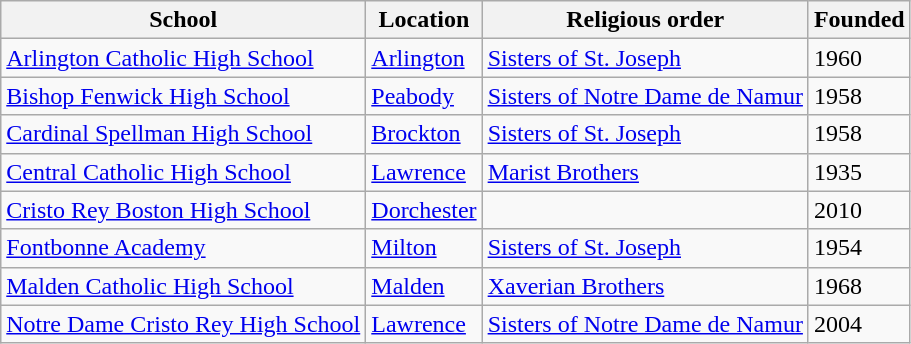<table class="wikitable">
<tr>
<th>School</th>
<th>Location</th>
<th>Religious order</th>
<th>Founded</th>
</tr>
<tr>
<td><a href='#'>Arlington Catholic High School</a></td>
<td><a href='#'>Arlington</a></td>
<td><a href='#'>Sisters of St. Joseph</a></td>
<td>1960</td>
</tr>
<tr>
<td><a href='#'>Bishop Fenwick High School</a></td>
<td><a href='#'>Peabody</a></td>
<td><a href='#'>Sisters of Notre Dame de Namur</a></td>
<td>1958</td>
</tr>
<tr>
<td><a href='#'>Cardinal Spellman High School</a></td>
<td><a href='#'>Brockton</a></td>
<td><a href='#'>Sisters of St. Joseph</a></td>
<td>1958</td>
</tr>
<tr>
<td><a href='#'>Central Catholic High School</a></td>
<td><a href='#'>Lawrence</a></td>
<td><a href='#'>Marist Brothers</a></td>
<td>1935</td>
</tr>
<tr>
<td><a href='#'>Cristo Rey Boston High School</a></td>
<td><a href='#'>Dorchester</a></td>
<td></td>
<td>2010</td>
</tr>
<tr>
<td><a href='#'>Fontbonne Academy</a></td>
<td><a href='#'>Milton</a></td>
<td><a href='#'>Sisters of St. Joseph</a></td>
<td>1954</td>
</tr>
<tr>
<td><a href='#'>Malden Catholic High School</a></td>
<td><a href='#'>Malden</a></td>
<td><a href='#'>Xaverian Brothers</a></td>
<td>1968</td>
</tr>
<tr>
<td><a href='#'>Notre Dame Cristo Rey High School</a></td>
<td><a href='#'>Lawrence</a></td>
<td><a href='#'>Sisters of Notre Dame de Namur</a></td>
<td>2004</td>
</tr>
</table>
